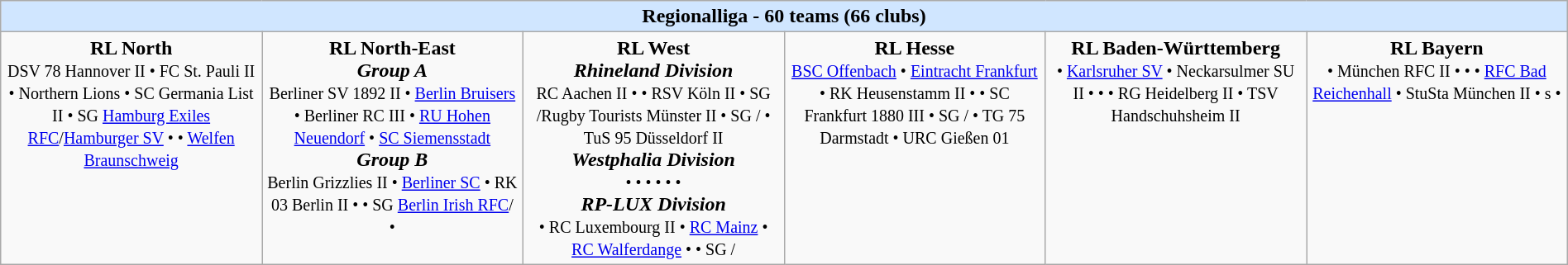<table class="wikitable" style="border-collapse:collapse; text-align:center; width:100%;">
<tr>
<th style="width:95%; background: #D0E6FF;" colspan="6"><strong>Regionalliga - 60 teams (66 clubs)</strong></th>
</tr>
<tr>
<td style="width:16.5%; vertical-align: top;" colspan="1"><strong>RL North</strong><br><small>DSV 78 Hannover II • FC St. Pauli II • Northern Lions • SC Germania List II • SG <a href='#'>Hamburg Exiles RFC</a>/<a href='#'>Hamburger SV</a> •  • <a href='#'>Welfen Braunschweig</a></small></td>
<td style="width:16.5%; vertical-align: top;" colspan="1"><strong>RL North-East</strong><br><strong><em>Group A</em></strong><br>
<small>Berliner SV 1892 II • <a href='#'>Berlin Bruisers</a> • Berliner RC III • <a href='#'>RU Hohen Neuendorf</a> • <a href='#'>SC Siemensstadt</a></small><br>
<strong><em>Group B</em></strong><br>
<small>Berlin Grizzlies II • <a href='#'>Berliner SC</a> • RK 03 Berlin II •  • SG <a href='#'>Berlin Irish RFC</a>/ • </small></td>
<td style="width:16.5%; vertical-align: top;" colspan="1"><strong>RL West</strong><br><strong><em>Rhineland Division</em></strong><br>
<small>RC Aachen II •  • RSV Köln II • SG /Rugby Tourists Münster II • SG / • TuS 95 Düsseldorf II</small><br>
<strong><em>Westphalia Division</em></strong><br>
<small> •  •  •  •  •  • </small><br>
<strong><em>RP-LUX Division</em></strong><br>
<small> • RC Luxembourg II • <a href='#'>RC Mainz</a> • <a href='#'>RC Walferdange</a> •  • SG /</small></td>
<td style="width:16.5%; vertical-align: top;" colspan="1"><strong>RL Hesse</strong><br><small><a href='#'>BSC Offenbach</a> • <a href='#'>Eintracht Frankfurt</a> • RK Heusenstamm II •  • SC Frankfurt 1880 III • SG / • TG 75 Darmstadt • URC Gießen 01</small></td>
<td style="width:16.5%; vertical-align: top;" colspan="1"><strong>RL Baden-Württemberg</strong><br><small> • <a href='#'>Karlsruher SV</a> • Neckarsulmer SU II •  •  • RG Heidelberg II • TSV Handschuhsheim II</small></td>
<td style="width:16.5%; vertical-align: top;" colspan="1"><strong>RL Bayern</strong><br><small> • München RFC II •  •  • <a href='#'>RFC Bad Reichenhall</a> • StuSta München II •  s • </small></td>
</tr>
</table>
